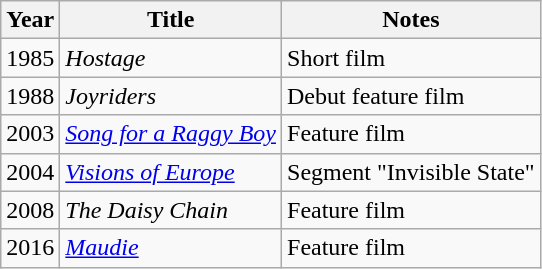<table class="wikitable sortable">
<tr>
<th>Year</th>
<th>Title</th>
<th>Notes</th>
</tr>
<tr>
<td>1985</td>
<td><em>Hostage</em></td>
<td>Short film</td>
</tr>
<tr>
<td>1988</td>
<td><em>Joyriders</em></td>
<td>Debut feature film</td>
</tr>
<tr>
<td>2003</td>
<td><em><a href='#'>Song for a Raggy Boy</a></em></td>
<td>Feature film</td>
</tr>
<tr>
<td>2004</td>
<td><em><a href='#'>Visions of Europe</a></em></td>
<td>Segment "Invisible State"</td>
</tr>
<tr>
<td>2008</td>
<td><em>The Daisy Chain</em></td>
<td>Feature film</td>
</tr>
<tr>
<td>2016</td>
<td><em><a href='#'>Maudie</a></em></td>
<td>Feature film</td>
</tr>
</table>
